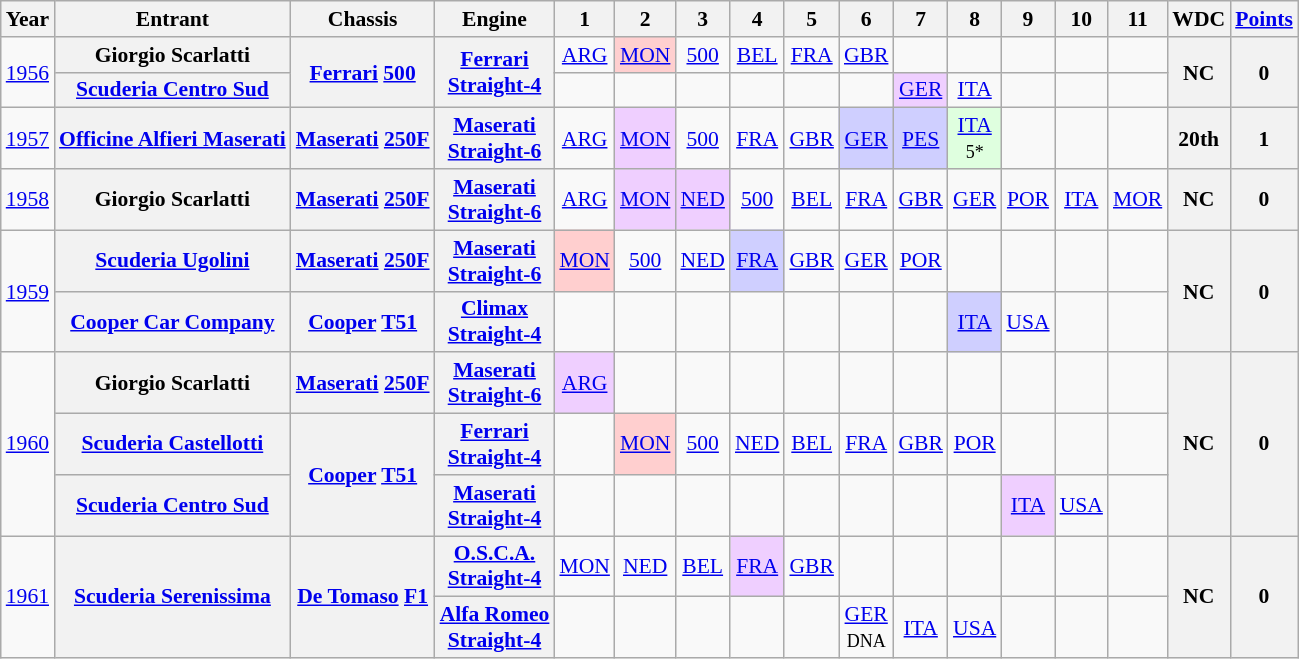<table class="wikitable" style="text-align:center; font-size:90%">
<tr>
<th>Year</th>
<th>Entrant</th>
<th>Chassis</th>
<th>Engine</th>
<th>1</th>
<th>2</th>
<th>3</th>
<th>4</th>
<th>5</th>
<th>6</th>
<th>7</th>
<th>8</th>
<th>9</th>
<th>10</th>
<th>11</th>
<th>WDC</th>
<th><a href='#'>Points</a></th>
</tr>
<tr>
<td rowspan=2><a href='#'>1956</a></td>
<th>Giorgio Scarlatti</th>
<th rowspan=2><a href='#'>Ferrari</a> <a href='#'>500</a></th>
<th rowspan=2><a href='#'>Ferrari</a><br><a href='#'>Straight-4</a></th>
<td><a href='#'>ARG</a></td>
<td style="background:#FFCFCF;"><a href='#'>MON</a><br></td>
<td><a href='#'>500</a></td>
<td><a href='#'>BEL</a></td>
<td><a href='#'>FRA</a></td>
<td><a href='#'>GBR</a></td>
<td></td>
<td></td>
<td></td>
<td></td>
<td></td>
<th rowspan=2>NC</th>
<th rowspan=2>0</th>
</tr>
<tr>
<th><a href='#'>Scuderia Centro Sud</a></th>
<td></td>
<td></td>
<td></td>
<td></td>
<td></td>
<td></td>
<td style="background:#EFCFFF;"><a href='#'>GER</a><br></td>
<td><a href='#'>ITA</a></td>
<td></td>
<td></td>
<td></td>
</tr>
<tr>
<td><a href='#'>1957</a></td>
<th><a href='#'>Officine Alfieri Maserati</a></th>
<th><a href='#'>Maserati</a> <a href='#'>250F</a></th>
<th><a href='#'>Maserati</a><br><a href='#'>Straight-6</a></th>
<td><a href='#'>ARG</a></td>
<td style="background:#EFCFFF;"><a href='#'>MON</a><br></td>
<td><a href='#'>500</a></td>
<td><a href='#'>FRA</a></td>
<td><a href='#'>GBR</a></td>
<td style="background:#CFCFFF;"><a href='#'>GER</a><br></td>
<td style="background:#CFCFFF;"><a href='#'>PES</a><br></td>
<td style="background:#DFFFDF;"><a href='#'>ITA</a><br><small>5*</small></td>
<td></td>
<td></td>
<td></td>
<th>20th</th>
<th>1</th>
</tr>
<tr>
<td><a href='#'>1958</a></td>
<th>Giorgio Scarlatti</th>
<th><a href='#'>Maserati</a> <a href='#'>250F</a></th>
<th><a href='#'>Maserati</a><br><a href='#'>Straight-6</a></th>
<td><a href='#'>ARG</a></td>
<td style="background:#EFCFFF;"><a href='#'>MON</a><br></td>
<td style="background:#EFCFFF;"><a href='#'>NED</a><br></td>
<td><a href='#'>500</a></td>
<td><a href='#'>BEL</a></td>
<td><a href='#'>FRA</a></td>
<td><a href='#'>GBR</a></td>
<td><a href='#'>GER</a></td>
<td><a href='#'>POR</a></td>
<td><a href='#'>ITA</a></td>
<td><a href='#'>MOR</a></td>
<th>NC</th>
<th>0</th>
</tr>
<tr>
<td rowspan=2><a href='#'>1959</a></td>
<th><a href='#'>Scuderia Ugolini</a></th>
<th><a href='#'>Maserati</a> <a href='#'>250F</a></th>
<th><a href='#'>Maserati</a><br><a href='#'>Straight-6</a></th>
<td style="background:#FFCFCF;"><a href='#'>MON</a><br></td>
<td><a href='#'>500</a></td>
<td><a href='#'>NED</a></td>
<td style="background:#CFCFFF;"><a href='#'>FRA</a><br></td>
<td><a href='#'>GBR</a></td>
<td><a href='#'>GER</a></td>
<td><a href='#'>POR</a></td>
<td></td>
<td></td>
<td></td>
<td></td>
<th rowspan=2>NC</th>
<th rowspan=2>0</th>
</tr>
<tr>
<th><a href='#'>Cooper Car Company</a></th>
<th><a href='#'>Cooper</a> <a href='#'>T51</a></th>
<th><a href='#'>Climax</a><br><a href='#'>Straight-4</a></th>
<td></td>
<td></td>
<td></td>
<td></td>
<td></td>
<td></td>
<td></td>
<td style="background:#CFCFFF;"><a href='#'>ITA</a><br></td>
<td><a href='#'>USA</a></td>
<td></td>
<td></td>
</tr>
<tr>
<td rowspan=3><a href='#'>1960</a></td>
<th>Giorgio Scarlatti</th>
<th><a href='#'>Maserati</a> <a href='#'>250F</a></th>
<th><a href='#'>Maserati</a><br><a href='#'>Straight-6</a></th>
<td style="background:#EFCFFF;"><a href='#'>ARG</a><br></td>
<td></td>
<td></td>
<td></td>
<td></td>
<td></td>
<td></td>
<td></td>
<td></td>
<td></td>
<td></td>
<th rowspan=3>NC</th>
<th rowspan=3>0</th>
</tr>
<tr>
<th><a href='#'>Scuderia Castellotti</a></th>
<th rowspan=2><a href='#'>Cooper</a> <a href='#'>T51</a></th>
<th><a href='#'>Ferrari</a><br><a href='#'>Straight-4</a></th>
<td></td>
<td style="background:#FFCFCF;"><a href='#'>MON</a><br></td>
<td><a href='#'>500</a></td>
<td><a href='#'>NED</a></td>
<td><a href='#'>BEL</a></td>
<td><a href='#'>FRA</a></td>
<td><a href='#'>GBR</a></td>
<td><a href='#'>POR</a></td>
<td></td>
<td></td>
<td></td>
</tr>
<tr>
<th><a href='#'>Scuderia Centro Sud</a></th>
<th><a href='#'>Maserati</a><br><a href='#'>Straight-4</a></th>
<td></td>
<td></td>
<td></td>
<td></td>
<td></td>
<td></td>
<td></td>
<td></td>
<td style="background:#EFCFFF;"><a href='#'>ITA</a><br></td>
<td><a href='#'>USA</a></td>
<td></td>
</tr>
<tr>
<td rowspan=2><a href='#'>1961</a></td>
<th rowspan=2><a href='#'>Scuderia Serenissima</a></th>
<th rowspan=2><a href='#'>De Tomaso</a> <a href='#'>F1</a></th>
<th><a href='#'>O.S.C.A.</a><br><a href='#'>Straight-4</a></th>
<td><a href='#'>MON</a></td>
<td><a href='#'>NED</a></td>
<td><a href='#'>BEL</a></td>
<td style="background:#EFCFFF;"><a href='#'>FRA</a><br></td>
<td><a href='#'>GBR</a></td>
<td></td>
<td></td>
<td></td>
<td></td>
<td></td>
<td></td>
<th rowspan=2>NC</th>
<th rowspan=2>0</th>
</tr>
<tr>
<th><a href='#'>Alfa Romeo</a><br><a href='#'>Straight-4</a></th>
<td></td>
<td></td>
<td></td>
<td></td>
<td></td>
<td><a href='#'>GER</a><br><small>DNA</small></td>
<td><a href='#'>ITA</a></td>
<td><a href='#'>USA</a></td>
<td></td>
<td></td>
<td></td>
</tr>
</table>
